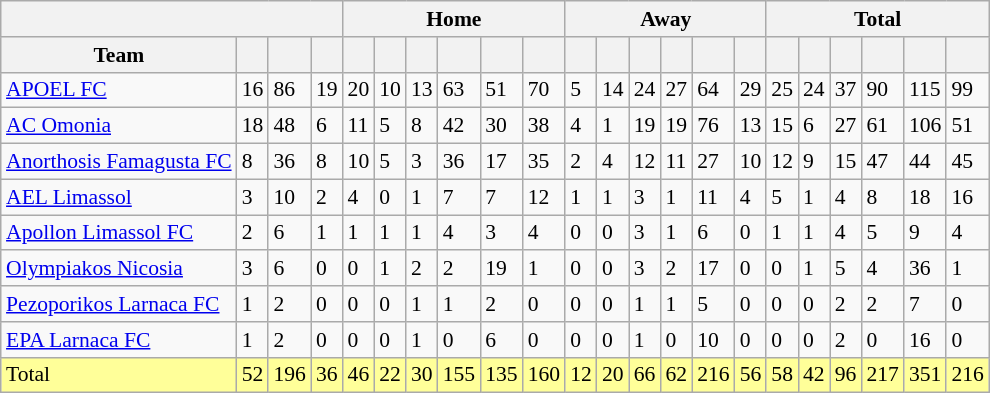<table class="wikitable sortable" style="margin:1em auto; font-size:90%;">
<tr>
<th colspan=4></th>
<th colspan=6>Home</th>
<th colspan=6>Away</th>
<th colspan=6>Total</th>
</tr>
<tr>
<th>Team</th>
<th></th>
<th></th>
<th></th>
<th></th>
<th></th>
<th></th>
<th></th>
<th></th>
<th></th>
<th></th>
<th></th>
<th></th>
<th></th>
<th></th>
<th></th>
<th></th>
<th></th>
<th></th>
<th></th>
<th></th>
<th></th>
</tr>
<tr>
<td><a href='#'>APOEL FC</a></td>
<td>16</td>
<td>86</td>
<td>19</td>
<td>20</td>
<td>10</td>
<td>13</td>
<td>63</td>
<td>51</td>
<td>70</td>
<td>5</td>
<td>14</td>
<td>24</td>
<td>27</td>
<td>64</td>
<td>29</td>
<td>25</td>
<td>24</td>
<td>37</td>
<td>90</td>
<td>115</td>
<td>99</td>
</tr>
<tr>
<td><a href='#'>AC Omonia</a></td>
<td>18</td>
<td>48</td>
<td>6</td>
<td>11</td>
<td>5</td>
<td>8</td>
<td>42</td>
<td>30</td>
<td>38</td>
<td>4</td>
<td>1</td>
<td>19</td>
<td>19</td>
<td>76</td>
<td>13</td>
<td>15</td>
<td>6</td>
<td>27</td>
<td>61</td>
<td>106</td>
<td>51</td>
</tr>
<tr>
<td><a href='#'>Anorthosis Famagusta FC</a></td>
<td>8</td>
<td>36</td>
<td>8</td>
<td>10</td>
<td>5</td>
<td>3</td>
<td>36</td>
<td>17</td>
<td>35</td>
<td>2</td>
<td>4</td>
<td>12</td>
<td>11</td>
<td>27</td>
<td>10</td>
<td>12</td>
<td>9</td>
<td>15</td>
<td>47</td>
<td>44</td>
<td>45</td>
</tr>
<tr>
<td><a href='#'>AEL Limassol</a></td>
<td>3</td>
<td>10</td>
<td>2</td>
<td>4</td>
<td>0</td>
<td>1</td>
<td>7</td>
<td>7</td>
<td>12</td>
<td>1</td>
<td>1</td>
<td>3</td>
<td>1</td>
<td>11</td>
<td>4</td>
<td>5</td>
<td>1</td>
<td>4</td>
<td>8</td>
<td>18</td>
<td>16</td>
</tr>
<tr>
<td><a href='#'>Apollon Limassol FC</a></td>
<td>2</td>
<td>6</td>
<td>1</td>
<td>1</td>
<td>1</td>
<td>1</td>
<td>4</td>
<td>3</td>
<td>4</td>
<td>0</td>
<td>0</td>
<td>3</td>
<td>1</td>
<td>6</td>
<td>0</td>
<td>1</td>
<td>1</td>
<td>4</td>
<td>5</td>
<td>9</td>
<td>4</td>
</tr>
<tr>
<td><a href='#'>Olympiakos Nicosia</a></td>
<td>3</td>
<td>6</td>
<td>0</td>
<td>0</td>
<td>1</td>
<td>2</td>
<td>2</td>
<td>19</td>
<td>1</td>
<td>0</td>
<td>0</td>
<td>3</td>
<td>2</td>
<td>17</td>
<td>0</td>
<td>0</td>
<td>1</td>
<td>5</td>
<td>4</td>
<td>36</td>
<td>1</td>
</tr>
<tr>
<td><a href='#'>Pezoporikos Larnaca FC</a></td>
<td>1</td>
<td>2</td>
<td>0</td>
<td>0</td>
<td>0</td>
<td>1</td>
<td>1</td>
<td>2</td>
<td>0</td>
<td>0</td>
<td>0</td>
<td>1</td>
<td>1</td>
<td>5</td>
<td>0</td>
<td>0</td>
<td>0</td>
<td>2</td>
<td>2</td>
<td>7</td>
<td>0</td>
</tr>
<tr>
<td><a href='#'>EPA Larnaca FC</a></td>
<td>1</td>
<td>2</td>
<td>0</td>
<td>0</td>
<td>0</td>
<td>1</td>
<td>0</td>
<td>6</td>
<td>0</td>
<td>0</td>
<td>0</td>
<td>1</td>
<td>0</td>
<td>10</td>
<td>0</td>
<td>0</td>
<td>0</td>
<td>2</td>
<td>0</td>
<td>16</td>
<td>0</td>
</tr>
<tr style="background:#ff9;">
<td>Total</td>
<td>52</td>
<td>196</td>
<td>36</td>
<td>46</td>
<td>22</td>
<td>30</td>
<td>155</td>
<td>135</td>
<td>160</td>
<td>12</td>
<td>20</td>
<td>66</td>
<td>62</td>
<td>216</td>
<td>56</td>
<td>58</td>
<td>42</td>
<td>96</td>
<td>217</td>
<td>351</td>
<td>216</td>
</tr>
</table>
